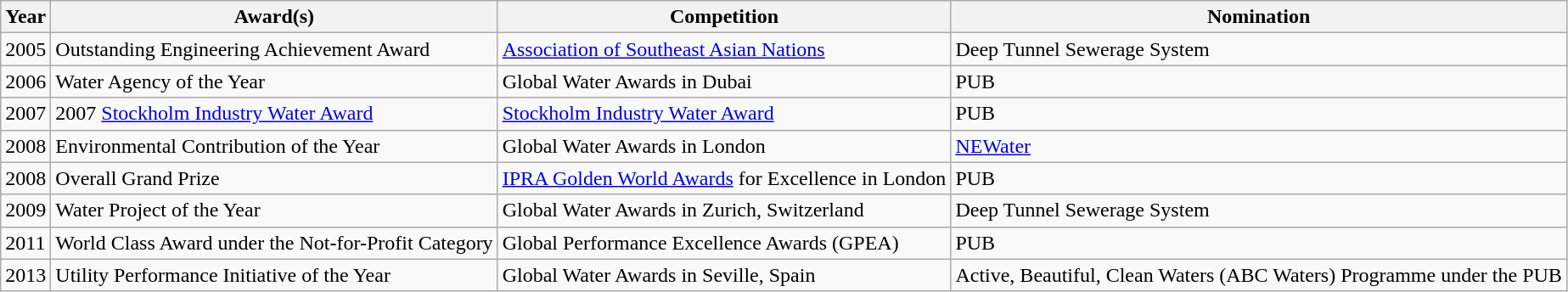<table class="wikitable">
<tr>
<th>Year</th>
<th>Award(s)</th>
<th>Competition</th>
<th>Nomination</th>
</tr>
<tr>
<td>2005</td>
<td>Outstanding Engineering Achievement Award</td>
<td><a href='#'>Association of Southeast Asian Nations</a></td>
<td>Deep Tunnel Sewerage System</td>
</tr>
<tr>
<td>2006</td>
<td>Water Agency of the Year</td>
<td>Global Water Awards in Dubai</td>
<td>PUB</td>
</tr>
<tr>
<td>2007</td>
<td>2007 <a href='#'>Stockholm Industry Water Award</a></td>
<td><a href='#'>Stockholm Industry Water Award</a></td>
<td>PUB</td>
</tr>
<tr>
<td>2008</td>
<td>Environmental Contribution of the Year</td>
<td>Global Water Awards in London</td>
<td><a href='#'>NEWater</a></td>
</tr>
<tr>
<td>2008</td>
<td>Overall Grand Prize</td>
<td><a href='#'>IPRA Golden World Awards</a> for Excellence in London</td>
<td>PUB</td>
</tr>
<tr>
<td>2009</td>
<td>Water Project of the Year</td>
<td>Global Water Awards in Zurich, Switzerland</td>
<td>Deep Tunnel Sewerage System</td>
</tr>
<tr>
<td>2011</td>
<td>World Class Award under the Not-for-Profit Category</td>
<td>Global Performance Excellence Awards (GPEA)</td>
<td>PUB</td>
</tr>
<tr>
<td>2013</td>
<td>Utility Performance Initiative of the Year</td>
<td>Global Water Awards in Seville, Spain</td>
<td>Active, Beautiful, Clean Waters (ABC Waters) Programme under the PUB</td>
</tr>
</table>
